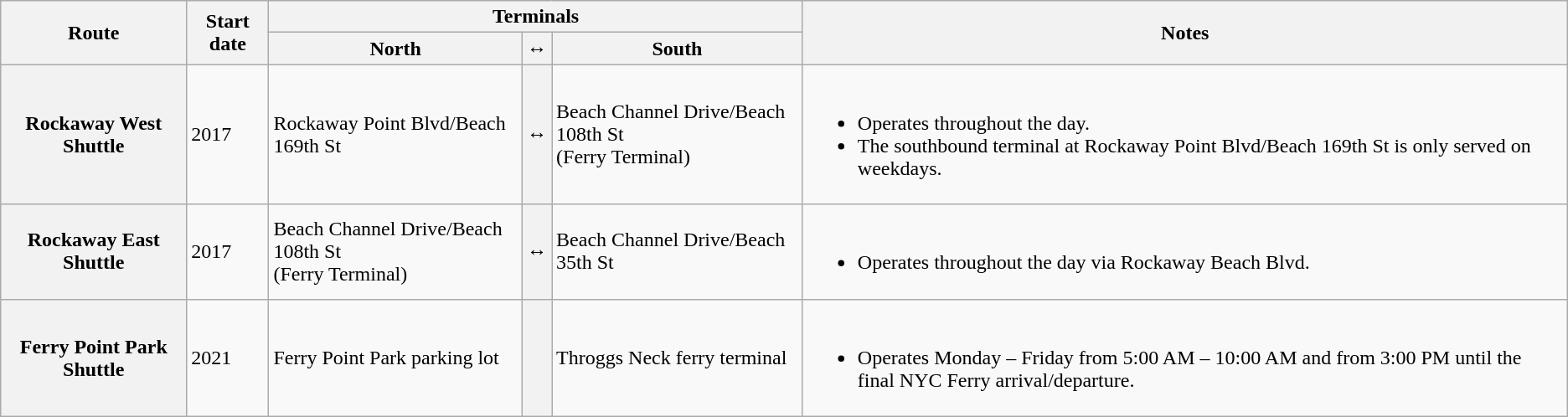<table class="wikitable">
<tr>
<th rowspan="2">Route</th>
<th rowspan="2">Start date</th>
<th colspan="3">Terminals</th>
<th rowspan="2">Notes</th>
</tr>
<tr>
<th>North</th>
<th><span>↔ </span></th>
<th>South</th>
</tr>
<tr>
<th> Rockaway West Shuttle</th>
<td rowspan="1">2017</td>
<td>Rockaway Point Blvd/Beach 169th St</td>
<th><span>↔ </span></th>
<td>Beach Channel Drive/Beach 108th St<br>(Ferry Terminal)</td>
<td><br><ul><li>Operates throughout the day.</li><li>The southbound terminal at Rockaway Point Blvd/Beach 169th St is only served on weekdays.</li></ul></td>
</tr>
<tr>
<th> Rockaway East Shuttle</th>
<td rowspan="1">2017</td>
<td>Beach Channel Drive/Beach 108th St<br>(Ferry Terminal)</td>
<th><span>↔ </span></th>
<td>Beach Channel Drive/Beach 35th St</td>
<td><br><ul><li>Operates throughout the day via Rockaway Beach Blvd.</li></ul></td>
</tr>
<tr>
<th> Ferry Point Park Shuttle</th>
<td>2021</td>
<td>Ferry Point Park parking lot</td>
<th></th>
<td>Throggs Neck ferry terminal</td>
<td><br><ul><li>Operates Monday – Friday from 5:00 AM – 10:00 AM and from 3:00 PM until the final NYC Ferry arrival/departure.</li></ul></td>
</tr>
</table>
